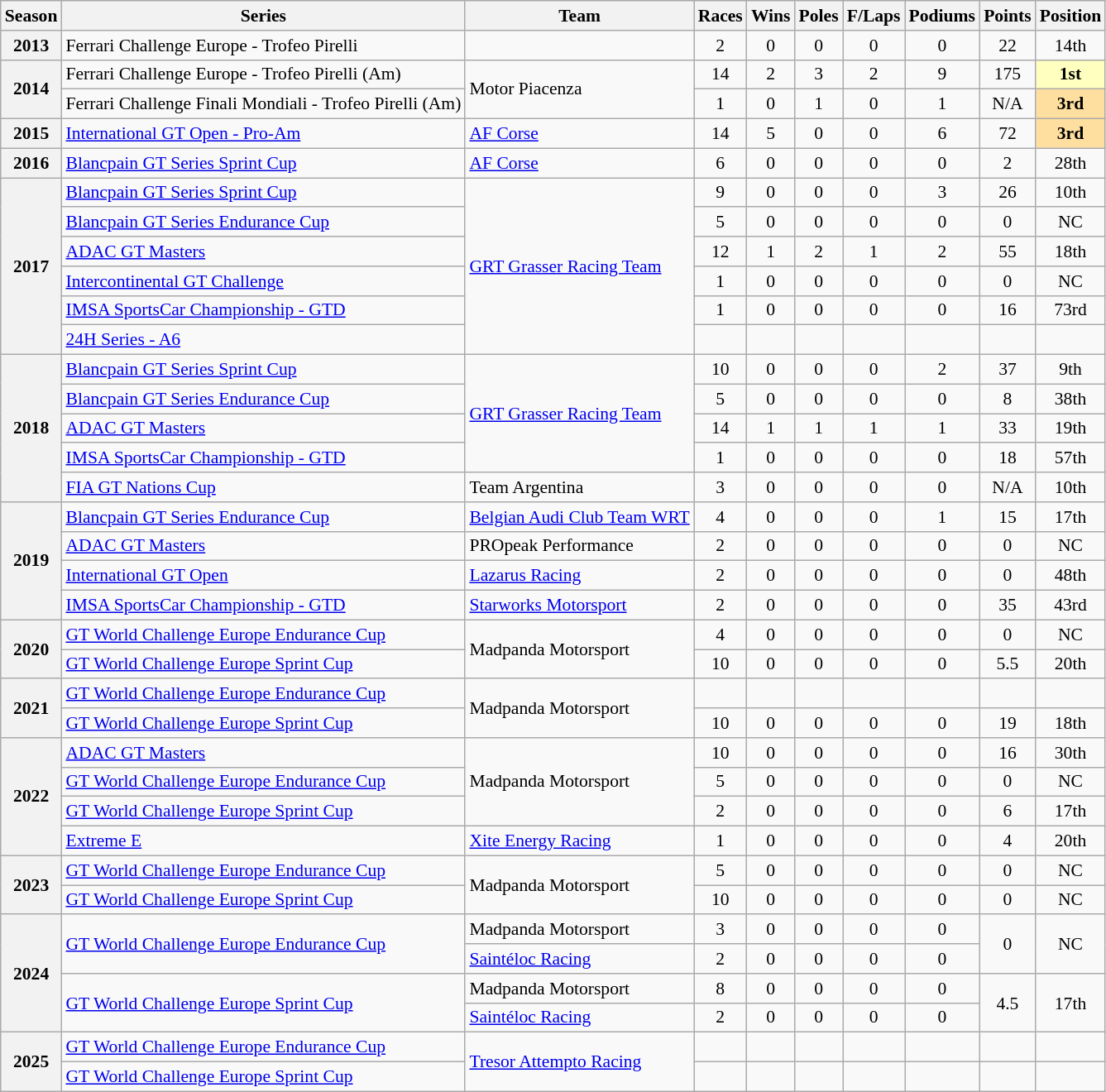<table class="wikitable" style="font-size: 90%; text-align:center">
<tr>
<th>Season</th>
<th>Series</th>
<th>Team</th>
<th>Races</th>
<th>Wins</th>
<th>Poles</th>
<th>F/Laps</th>
<th>Podiums</th>
<th>Points</th>
<th>Position</th>
</tr>
<tr>
<th>2013</th>
<td align=left>Ferrari Challenge Europe - Trofeo Pirelli</td>
<td></td>
<td>2</td>
<td>0</td>
<td>0</td>
<td>0</td>
<td>0</td>
<td>22</td>
<td>14th</td>
</tr>
<tr>
<th rowspan="2">2014</th>
<td align=left>Ferrari Challenge Europe - Trofeo Pirelli (Am)</td>
<td rowspan="2" align=left>Motor Piacenza</td>
<td>14</td>
<td>2</td>
<td>3</td>
<td>2</td>
<td>9</td>
<td>175</td>
<td style="background-color:#FFFFBF"><strong>1st</strong></td>
</tr>
<tr>
<td align=left>Ferrari Challenge Finali Mondiali - Trofeo Pirelli (Am)</td>
<td>1</td>
<td>0</td>
<td>1</td>
<td>0</td>
<td>1</td>
<td>N/A</td>
<td style="background:#ffdf9f;"><strong>3rd</strong></td>
</tr>
<tr>
<th>2015</th>
<td align=left><a href='#'>International GT Open - Pro-Am</a></td>
<td align=left><a href='#'>AF Corse</a></td>
<td>14</td>
<td>5</td>
<td>0</td>
<td>0</td>
<td>6</td>
<td>72</td>
<td style="background:#ffdf9f;"><strong>3rd</strong></td>
</tr>
<tr>
<th>2016</th>
<td align=left><a href='#'>Blancpain GT Series Sprint Cup</a></td>
<td align=left><a href='#'>AF Corse</a></td>
<td>6</td>
<td>0</td>
<td>0</td>
<td>0</td>
<td>0</td>
<td>2</td>
<td>28th</td>
</tr>
<tr>
<th rowspan="6">2017</th>
<td align=left><a href='#'>Blancpain GT Series Sprint Cup</a></td>
<td rowspan="6" align="left"><a href='#'>GRT Grasser Racing Team</a></td>
<td>9</td>
<td>0</td>
<td>0</td>
<td>0</td>
<td>3</td>
<td>26</td>
<td>10th</td>
</tr>
<tr>
<td align=left><a href='#'>Blancpain GT Series Endurance Cup</a></td>
<td>5</td>
<td>0</td>
<td>0</td>
<td>0</td>
<td>0</td>
<td>0</td>
<td>NC</td>
</tr>
<tr>
<td align=left><a href='#'>ADAC GT Masters</a></td>
<td>12</td>
<td>1</td>
<td>2</td>
<td>1</td>
<td>2</td>
<td>55</td>
<td>18th</td>
</tr>
<tr>
<td align=left><a href='#'>Intercontinental GT Challenge</a></td>
<td>1</td>
<td>0</td>
<td>0</td>
<td>0</td>
<td>0</td>
<td>0</td>
<td>NC</td>
</tr>
<tr>
<td align=left><a href='#'>IMSA SportsCar Championship - GTD</a></td>
<td>1</td>
<td>0</td>
<td>0</td>
<td>0</td>
<td>0</td>
<td>16</td>
<td>73rd</td>
</tr>
<tr>
<td align=left><a href='#'>24H Series - A6</a></td>
<td></td>
<td></td>
<td></td>
<td></td>
<td></td>
<td></td>
<td></td>
</tr>
<tr>
<th rowspan="5">2018</th>
<td align=left><a href='#'>Blancpain GT Series Sprint Cup</a></td>
<td rowspan="4" align=left><a href='#'>GRT Grasser Racing Team</a></td>
<td>10</td>
<td>0</td>
<td>0</td>
<td>0</td>
<td>2</td>
<td>37</td>
<td>9th</td>
</tr>
<tr>
<td align=left><a href='#'>Blancpain GT Series Endurance Cup</a></td>
<td>5</td>
<td>0</td>
<td>0</td>
<td>0</td>
<td>0</td>
<td>8</td>
<td>38th</td>
</tr>
<tr>
<td align=left><a href='#'>ADAC GT Masters</a></td>
<td>14</td>
<td>1</td>
<td>1</td>
<td>1</td>
<td>1</td>
<td>33</td>
<td>19th</td>
</tr>
<tr>
<td align=left><a href='#'>IMSA SportsCar Championship - GTD</a></td>
<td>1</td>
<td>0</td>
<td>0</td>
<td>0</td>
<td>0</td>
<td>18</td>
<td>57th</td>
</tr>
<tr>
<td align=left><a href='#'>FIA GT Nations Cup</a></td>
<td align=left>Team Argentina</td>
<td>3</td>
<td>0</td>
<td>0</td>
<td>0</td>
<td>0</td>
<td>N/A</td>
<td>10th</td>
</tr>
<tr>
<th rowspan="4">2019</th>
<td align=left><a href='#'>Blancpain GT Series Endurance Cup</a></td>
<td align=left><a href='#'>Belgian Audi Club Team WRT</a></td>
<td>4</td>
<td>0</td>
<td>0</td>
<td>0</td>
<td>1</td>
<td>15</td>
<td>17th</td>
</tr>
<tr>
<td align=left><a href='#'>ADAC GT Masters</a></td>
<td align=left>PROpeak Performance</td>
<td>2</td>
<td>0</td>
<td>0</td>
<td>0</td>
<td>0</td>
<td>0</td>
<td>NC</td>
</tr>
<tr>
<td align=left><a href='#'>International GT Open</a></td>
<td align=left><a href='#'>Lazarus Racing</a></td>
<td>2</td>
<td>0</td>
<td>0</td>
<td>0</td>
<td>0</td>
<td>0</td>
<td>48th</td>
</tr>
<tr>
<td align=left><a href='#'>IMSA SportsCar Championship - GTD</a></td>
<td align=left><a href='#'>Starworks Motorsport</a></td>
<td>2</td>
<td>0</td>
<td>0</td>
<td>0</td>
<td>0</td>
<td>35</td>
<td>43rd</td>
</tr>
<tr>
<th rowspan="2">2020</th>
<td align=left><a href='#'>GT World Challenge Europe Endurance Cup</a></td>
<td rowspan="2" align=left>Madpanda Motorsport</td>
<td>4</td>
<td>0</td>
<td>0</td>
<td>0</td>
<td>0</td>
<td>0</td>
<td>NC</td>
</tr>
<tr>
<td align=left><a href='#'>GT World Challenge Europe Sprint Cup</a></td>
<td>10</td>
<td>0</td>
<td>0</td>
<td>0</td>
<td>0</td>
<td>5.5</td>
<td>20th</td>
</tr>
<tr>
<th rowspan="2">2021</th>
<td align=left><a href='#'>GT World Challenge Europe Endurance Cup</a></td>
<td rowspan="2" align=left>Madpanda Motorsport</td>
<td></td>
<td></td>
<td></td>
<td></td>
<td></td>
<td></td>
<td></td>
</tr>
<tr>
<td align=left><a href='#'>GT World Challenge Europe Sprint Cup</a></td>
<td>10</td>
<td>0</td>
<td>0</td>
<td>0</td>
<td>0</td>
<td>19</td>
<td>18th</td>
</tr>
<tr>
<th rowspan="4">2022</th>
<td align=left><a href='#'>ADAC GT Masters</a></td>
<td rowspan="3" align="left">Madpanda Motorsport</td>
<td>10</td>
<td>0</td>
<td>0</td>
<td>0</td>
<td>0</td>
<td>16</td>
<td>30th</td>
</tr>
<tr>
<td align=left><a href='#'>GT World Challenge Europe Endurance Cup</a></td>
<td>5</td>
<td>0</td>
<td>0</td>
<td>0</td>
<td>0</td>
<td>0</td>
<td>NC</td>
</tr>
<tr>
<td align=left><a href='#'>GT World Challenge Europe Sprint Cup</a></td>
<td>2</td>
<td>0</td>
<td>0</td>
<td>0</td>
<td>0</td>
<td>6</td>
<td>17th</td>
</tr>
<tr>
<td align=left><a href='#'>Extreme E</a></td>
<td align=left><a href='#'>Xite Energy Racing</a></td>
<td>1</td>
<td>0</td>
<td>0</td>
<td>0</td>
<td>0</td>
<td>4</td>
<td>20th</td>
</tr>
<tr>
<th rowspan="2">2023</th>
<td align=left><a href='#'>GT World Challenge Europe Endurance Cup</a></td>
<td rowspan="2" align=left>Madpanda Motorsport</td>
<td>5</td>
<td>0</td>
<td>0</td>
<td>0</td>
<td>0</td>
<td>0</td>
<td>NC</td>
</tr>
<tr>
<td align=left><a href='#'>GT World Challenge Europe Sprint Cup</a></td>
<td>10</td>
<td>0</td>
<td>0</td>
<td>0</td>
<td>0</td>
<td>0</td>
<td>NC</td>
</tr>
<tr>
<th rowspan="4">2024</th>
<td rowspan="2" align="left"><a href='#'>GT World Challenge Europe Endurance Cup</a></td>
<td align=left>Madpanda Motorsport</td>
<td>3</td>
<td>0</td>
<td>0</td>
<td>0</td>
<td>0</td>
<td rowspan="2">0</td>
<td rowspan="2">NC</td>
</tr>
<tr>
<td align=left><a href='#'>Saintéloc Racing</a></td>
<td>2</td>
<td>0</td>
<td>0</td>
<td>0</td>
<td>0</td>
</tr>
<tr>
<td rowspan="2" align=left><a href='#'>GT World Challenge Europe Sprint Cup</a></td>
<td align=left>Madpanda Motorsport</td>
<td>8</td>
<td>0</td>
<td>0</td>
<td>0</td>
<td>0</td>
<td rowspan="2">4.5</td>
<td rowspan="2">17th</td>
</tr>
<tr>
<td align="left"><a href='#'>Saintéloc Racing</a></td>
<td>2</td>
<td>0</td>
<td>0</td>
<td>0</td>
<td>0</td>
</tr>
<tr>
<th rowspan="2">2025</th>
<td align=left><a href='#'>GT World Challenge Europe Endurance Cup</a></td>
<td rowspan="2" align="left"><a href='#'>Tresor Attempto Racing</a></td>
<td></td>
<td></td>
<td></td>
<td></td>
<td></td>
<td></td>
<td></td>
</tr>
<tr>
<td align=left><a href='#'>GT World Challenge Europe Sprint Cup</a></td>
<td></td>
<td></td>
<td></td>
<td></td>
<td></td>
<td></td>
<td></td>
</tr>
</table>
